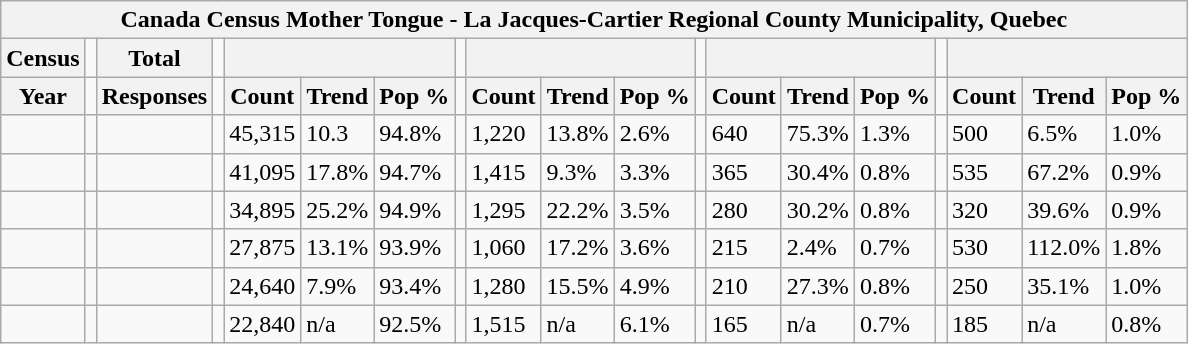<table class="wikitable">
<tr>
<th colspan="19">Canada Census Mother Tongue - La Jacques-Cartier Regional County Municipality, Quebec</th>
</tr>
<tr>
<th>Census</th>
<td></td>
<th>Total</th>
<td colspan="1"></td>
<th colspan="3"></th>
<td colspan="1"></td>
<th colspan="3"></th>
<td colspan="1"></td>
<th colspan="3"></th>
<td colspan="1"></td>
<th colspan="3"></th>
</tr>
<tr>
<th>Year</th>
<td></td>
<th>Responses</th>
<td></td>
<th>Count</th>
<th>Trend</th>
<th>Pop %</th>
<td></td>
<th>Count</th>
<th>Trend</th>
<th>Pop %</th>
<td></td>
<th>Count</th>
<th>Trend</th>
<th>Pop %</th>
<td></td>
<th>Count</th>
<th>Trend</th>
<th>Pop %</th>
</tr>
<tr>
<td></td>
<td></td>
<td></td>
<td></td>
<td>45,315</td>
<td> 10.3</td>
<td>94.8%</td>
<td></td>
<td>1,220</td>
<td> 13.8%</td>
<td>2.6%</td>
<td></td>
<td>640</td>
<td> 75.3%</td>
<td>1.3%</td>
<td></td>
<td>500</td>
<td> 6.5%</td>
<td>1.0%</td>
</tr>
<tr>
<td></td>
<td></td>
<td></td>
<td></td>
<td>41,095</td>
<td> 17.8%</td>
<td>94.7%</td>
<td></td>
<td>1,415</td>
<td> 9.3%</td>
<td>3.3%</td>
<td></td>
<td>365</td>
<td> 30.4%</td>
<td>0.8%</td>
<td></td>
<td>535</td>
<td> 67.2%</td>
<td>0.9%</td>
</tr>
<tr>
<td></td>
<td></td>
<td></td>
<td></td>
<td>34,895</td>
<td> 25.2%</td>
<td>94.9%</td>
<td></td>
<td>1,295</td>
<td> 22.2%</td>
<td>3.5%</td>
<td></td>
<td>280</td>
<td> 30.2%</td>
<td>0.8%</td>
<td></td>
<td>320</td>
<td> 39.6%</td>
<td>0.9%</td>
</tr>
<tr>
<td></td>
<td></td>
<td></td>
<td></td>
<td>27,875</td>
<td> 13.1%</td>
<td>93.9%</td>
<td></td>
<td>1,060</td>
<td> 17.2%</td>
<td>3.6%</td>
<td></td>
<td>215</td>
<td> 2.4%</td>
<td>0.7%</td>
<td></td>
<td>530</td>
<td> 112.0%</td>
<td>1.8%</td>
</tr>
<tr>
<td></td>
<td></td>
<td></td>
<td></td>
<td>24,640</td>
<td> 7.9%</td>
<td>93.4%</td>
<td></td>
<td>1,280</td>
<td> 15.5%</td>
<td>4.9%</td>
<td></td>
<td>210</td>
<td> 27.3%</td>
<td>0.8%</td>
<td></td>
<td>250</td>
<td> 35.1%</td>
<td>1.0%</td>
</tr>
<tr>
<td></td>
<td></td>
<td></td>
<td></td>
<td>22,840</td>
<td>n/a</td>
<td>92.5%</td>
<td></td>
<td>1,515</td>
<td>n/a</td>
<td>6.1%</td>
<td></td>
<td>165</td>
<td>n/a</td>
<td>0.7%</td>
<td></td>
<td>185</td>
<td>n/a</td>
<td>0.8%</td>
</tr>
</table>
